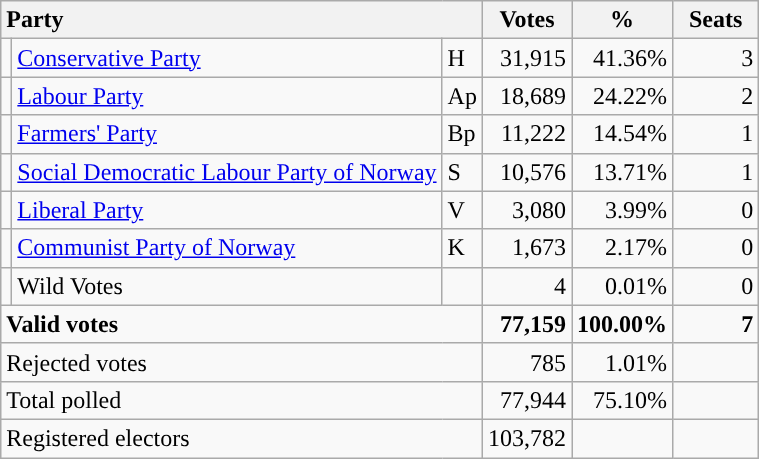<table class="wikitable" border="1" style="text-align:right;">
<tr>
<th style="text-align:left;" colspan=3>Party</th>
<th align=center width="50">Votes</th>
<th align=center width="50">%</th>
<th align=center width="50">Seats</th>
</tr>
<tr>
<td style="color:inherit;background:"></td>
<td align=left><a href='#'>Conservative Party</a></td>
<td align=left>H</td>
<td>31,915</td>
<td>41.36%</td>
<td>3</td>
</tr>
<tr>
<td style="color:inherit;background:"></td>
<td align=left><a href='#'>Labour Party</a></td>
<td align=left>Ap</td>
<td>18,689</td>
<td>24.22%</td>
<td>2</td>
</tr>
<tr>
<td style="color:inherit;background:"></td>
<td align=left><a href='#'>Farmers' Party</a></td>
<td align=left>Bp</td>
<td>11,222</td>
<td>14.54%</td>
<td>1</td>
</tr>
<tr>
<td style="color:inherit;background:"></td>
<td align=left><a href='#'>Social Democratic Labour Party of Norway</a></td>
<td align=left>S</td>
<td>10,576</td>
<td>13.71%</td>
<td>1</td>
</tr>
<tr>
<td style="color:inherit;background:"></td>
<td align=left><a href='#'>Liberal Party</a></td>
<td align=left>V</td>
<td>3,080</td>
<td>3.99%</td>
<td>0</td>
</tr>
<tr>
<td style="color:inherit;background:"></td>
<td align=left><a href='#'>Communist Party of Norway</a></td>
<td align=left>K</td>
<td>1,673</td>
<td>2.17%</td>
<td>0</td>
</tr>
<tr>
<td></td>
<td align=left>Wild Votes</td>
<td align=left></td>
<td>4</td>
<td>0.01%</td>
<td>0</td>
</tr>
<tr style="font-weight:bold">
<td align=left colspan=3>Valid votes</td>
<td>77,159</td>
<td>100.00%</td>
<td>7</td>
</tr>
<tr>
<td align=left colspan=3>Rejected votes</td>
<td>785</td>
<td>1.01%</td>
<td></td>
</tr>
<tr>
<td align=left colspan=3>Total polled</td>
<td>77,944</td>
<td>75.10%</td>
<td></td>
</tr>
<tr>
<td align=left colspan=3>Registered electors</td>
<td>103,782</td>
<td></td>
<td></td>
</tr>
</table>
